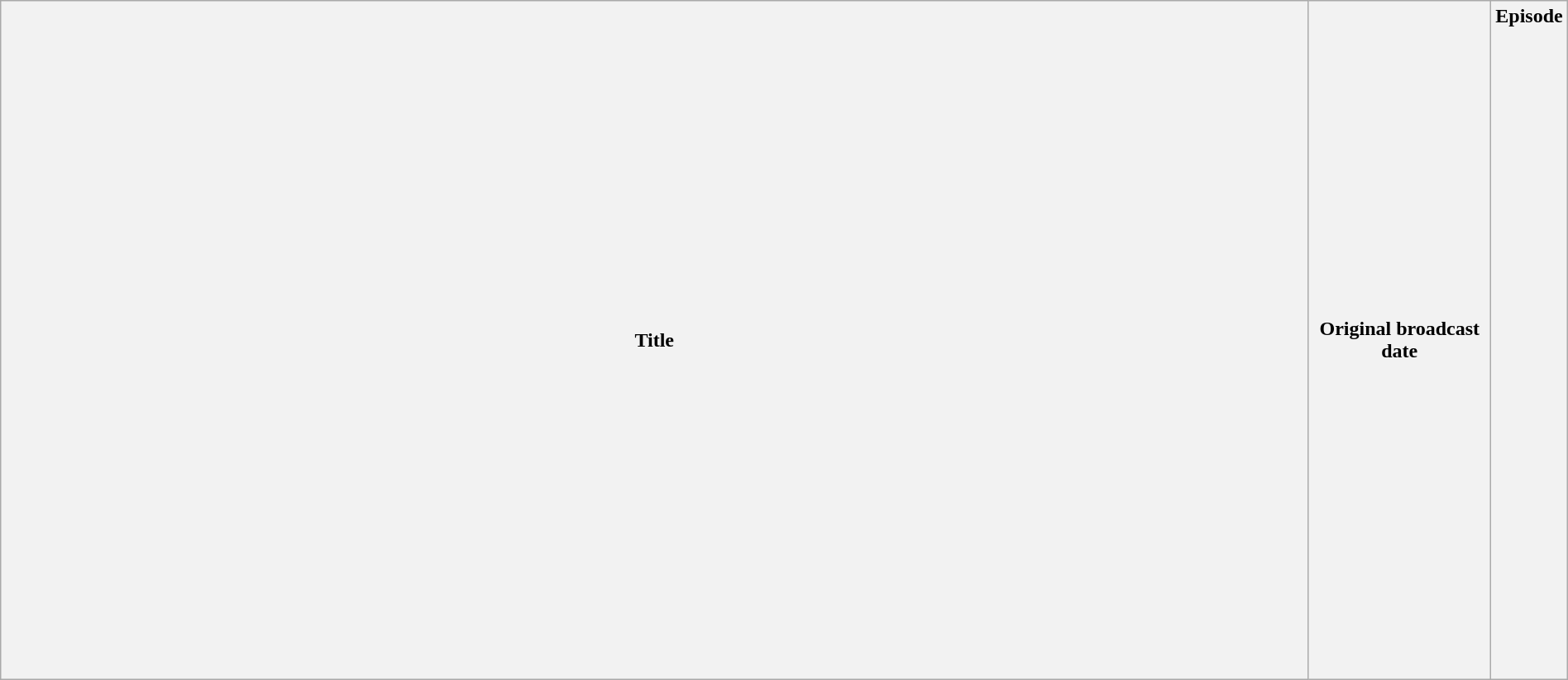<table class="wikitable plainrowheaders" style="width:100%; margin:auto;">
<tr>
<th>Title</th>
<th width="140">Original broadcast date</th>
<th width="40">Episode<br><br><br><br><br><br><br><br><br><br><br><br><br><br><br><br><br><br><br><br><br><br><br><br><br><br><br><br><br><br></th>
</tr>
</table>
